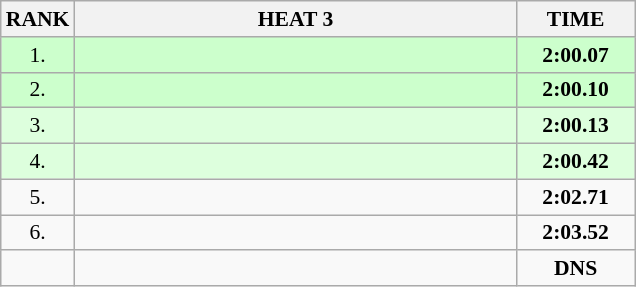<table class="wikitable" style="border-collapse: collapse; font-size: 90%;">
<tr>
<th>RANK</th>
<th style="width: 20em">HEAT 3</th>
<th style="width: 5em">TIME</th>
</tr>
<tr style="background:#ccffcc;">
<td align="center">1.</td>
<td></td>
<td align="center"><strong>2:00.07</strong></td>
</tr>
<tr style="background:#ccffcc;">
<td align="center">2.</td>
<td></td>
<td align="center"><strong>2:00.10</strong></td>
</tr>
<tr style="background:#ddffdd;">
<td align="center">3.</td>
<td></td>
<td align="center"><strong>2:00.13</strong></td>
</tr>
<tr style="background:#ddffdd;">
<td align="center">4.</td>
<td></td>
<td align="center"><strong>2:00.42</strong></td>
</tr>
<tr>
<td align="center">5.</td>
<td></td>
<td align="center"><strong>2:02.71</strong></td>
</tr>
<tr>
<td align="center">6.</td>
<td></td>
<td align="center"><strong>2:03.52</strong></td>
</tr>
<tr>
<td align="center"></td>
<td></td>
<td align="center"><strong>DNS</strong></td>
</tr>
</table>
